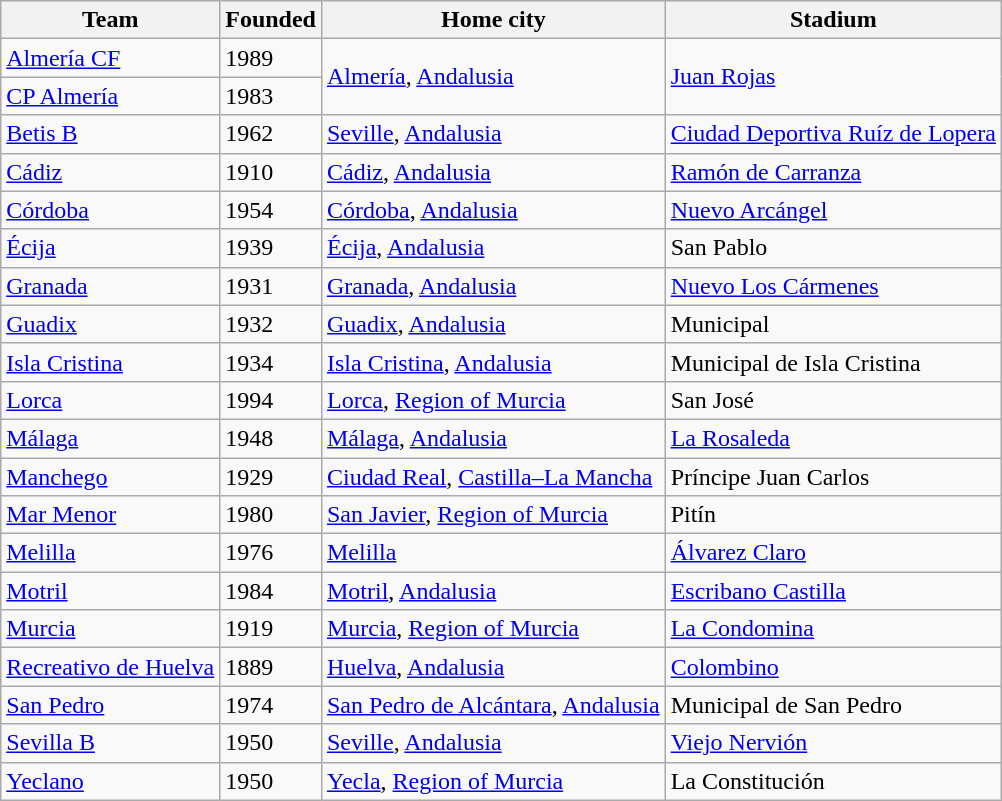<table class="wikitable sortable">
<tr>
<th>Team</th>
<th>Founded</th>
<th>Home city</th>
<th>Stadium</th>
</tr>
<tr>
<td><a href='#'>Almería CF</a></td>
<td>1989</td>
<td rowspan=2><a href='#'>Almería</a>, <a href='#'>Andalusia</a></td>
<td rowspan=2><a href='#'>Juan Rojas</a></td>
</tr>
<tr>
<td><a href='#'>CP Almería</a></td>
<td>1983</td>
</tr>
<tr>
<td><a href='#'>Betis B</a></td>
<td>1962</td>
<td><a href='#'>Seville</a>, <a href='#'>Andalusia</a></td>
<td><a href='#'>Ciudad Deportiva Ruíz de Lopera</a></td>
</tr>
<tr>
<td><a href='#'>Cádiz</a></td>
<td>1910</td>
<td><a href='#'>Cádiz</a>, <a href='#'>Andalusia</a></td>
<td><a href='#'>Ramón de Carranza</a></td>
</tr>
<tr>
<td><a href='#'>Córdoba</a></td>
<td>1954</td>
<td><a href='#'>Córdoba</a>, <a href='#'>Andalusia</a></td>
<td><a href='#'>Nuevo Arcángel</a></td>
</tr>
<tr>
<td><a href='#'>Écija</a></td>
<td>1939</td>
<td><a href='#'>Écija</a>, <a href='#'>Andalusia</a></td>
<td>San Pablo</td>
</tr>
<tr>
<td><a href='#'>Granada</a></td>
<td>1931</td>
<td><a href='#'>Granada</a>, <a href='#'>Andalusia</a></td>
<td><a href='#'>Nuevo Los Cármenes</a></td>
</tr>
<tr>
<td><a href='#'>Guadix</a></td>
<td>1932</td>
<td><a href='#'>Guadix</a>, <a href='#'>Andalusia</a></td>
<td>Municipal</td>
</tr>
<tr>
<td><a href='#'>Isla Cristina</a></td>
<td>1934</td>
<td><a href='#'>Isla Cristina</a>, <a href='#'>Andalusia</a></td>
<td>Municipal de Isla Cristina</td>
</tr>
<tr>
<td><a href='#'>Lorca</a></td>
<td>1994</td>
<td><a href='#'>Lorca</a>, <a href='#'>Region of Murcia</a></td>
<td>San José</td>
</tr>
<tr>
<td><a href='#'>Málaga</a></td>
<td>1948</td>
<td><a href='#'>Málaga</a>, <a href='#'>Andalusia</a></td>
<td><a href='#'>La Rosaleda</a></td>
</tr>
<tr>
<td><a href='#'>Manchego</a></td>
<td>1929</td>
<td><a href='#'>Ciudad Real</a>, <a href='#'>Castilla–La Mancha</a></td>
<td>Príncipe Juan Carlos</td>
</tr>
<tr>
<td><a href='#'>Mar Menor</a></td>
<td>1980</td>
<td><a href='#'>San Javier</a>, <a href='#'>Region of Murcia</a></td>
<td>Pitín</td>
</tr>
<tr>
<td><a href='#'>Melilla</a></td>
<td>1976</td>
<td><a href='#'>Melilla</a></td>
<td><a href='#'>Álvarez Claro</a></td>
</tr>
<tr>
<td><a href='#'>Motril</a></td>
<td>1984</td>
<td><a href='#'>Motril</a>, <a href='#'>Andalusia</a></td>
<td><a href='#'>Escribano Castilla</a></td>
</tr>
<tr>
<td><a href='#'>Murcia</a></td>
<td>1919</td>
<td><a href='#'>Murcia</a>, <a href='#'>Region of Murcia</a></td>
<td><a href='#'>La Condomina</a></td>
</tr>
<tr>
<td><a href='#'>Recreativo de Huelva</a></td>
<td>1889</td>
<td><a href='#'>Huelva</a>, <a href='#'>Andalusia</a></td>
<td><a href='#'>Colombino</a></td>
</tr>
<tr>
<td><a href='#'>San Pedro</a></td>
<td>1974</td>
<td><a href='#'>San Pedro de Alcántara</a>, <a href='#'>Andalusia</a></td>
<td>Municipal de San Pedro</td>
</tr>
<tr>
<td><a href='#'>Sevilla B</a></td>
<td>1950</td>
<td><a href='#'>Seville</a>, <a href='#'>Andalusia</a></td>
<td><a href='#'>Viejo Nervión</a></td>
</tr>
<tr>
<td><a href='#'>Yeclano</a></td>
<td>1950</td>
<td><a href='#'>Yecla</a>, <a href='#'>Region of Murcia</a></td>
<td>La Constitución</td>
</tr>
</table>
